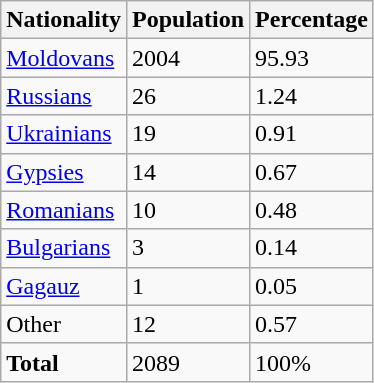<table class="wikitable">
<tr>
<th>Nationality</th>
<th>Population</th>
<th>Percentage</th>
</tr>
<tr>
<td><a href='#'>Moldovans</a></td>
<td>2004</td>
<td>95.93</td>
</tr>
<tr>
<td><a href='#'>Russians</a></td>
<td>26</td>
<td>1.24</td>
</tr>
<tr>
<td><a href='#'>Ukrainians</a></td>
<td>19</td>
<td>0.91</td>
</tr>
<tr>
<td><a href='#'>Gypsies</a></td>
<td>14</td>
<td>0.67</td>
</tr>
<tr>
<td><a href='#'>Romanians</a></td>
<td>10</td>
<td>0.48</td>
</tr>
<tr>
<td><a href='#'>Bulgarians</a></td>
<td>3</td>
<td>0.14</td>
</tr>
<tr>
<td><a href='#'>Gagauz</a></td>
<td>1</td>
<td>0.05</td>
</tr>
<tr>
<td>Other</td>
<td>12</td>
<td>0.57</td>
</tr>
<tr>
<td><strong>Total</strong></td>
<td>2089</td>
<td>100%</td>
</tr>
</table>
